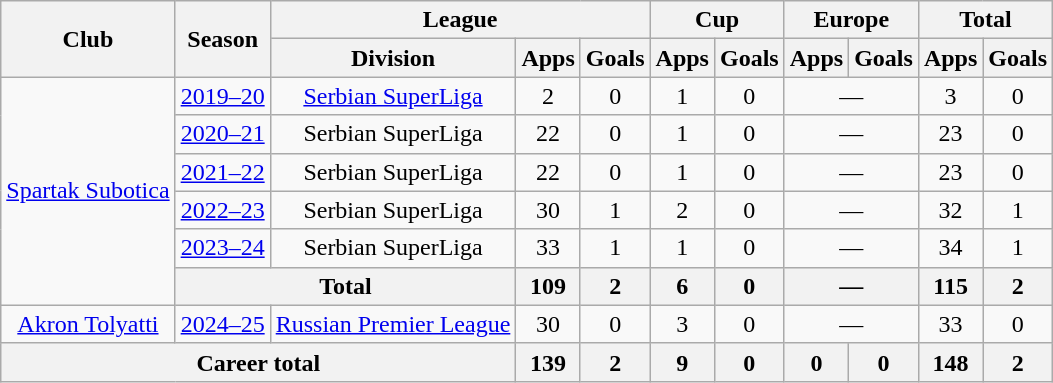<table class="wikitable" style="text-align: center;">
<tr>
<th rowspan="2">Club</th>
<th rowspan="2">Season</th>
<th colspan="3">League</th>
<th colspan="2">Cup</th>
<th colspan="2">Europe</th>
<th colspan="2">Total</th>
</tr>
<tr>
<th>Division</th>
<th>Apps</th>
<th>Goals</th>
<th>Apps</th>
<th>Goals</th>
<th>Apps</th>
<th>Goals</th>
<th>Apps</th>
<th>Goals</th>
</tr>
<tr>
<td rowspan="6"><a href='#'>Spartak Subotica</a></td>
<td><a href='#'>2019–20</a></td>
<td><a href='#'>Serbian SuperLiga</a></td>
<td>2</td>
<td>0</td>
<td>1</td>
<td>0</td>
<td colspan="2">—</td>
<td>3</td>
<td>0</td>
</tr>
<tr>
<td><a href='#'>2020–21</a></td>
<td>Serbian SuperLiga</td>
<td>22</td>
<td>0</td>
<td>1</td>
<td>0</td>
<td colspan="2">—</td>
<td>23</td>
<td>0</td>
</tr>
<tr>
<td><a href='#'>2021–22</a></td>
<td>Serbian SuperLiga</td>
<td>22</td>
<td>0</td>
<td>1</td>
<td>0</td>
<td colspan="2">—</td>
<td>23</td>
<td>0</td>
</tr>
<tr>
<td><a href='#'>2022–23</a></td>
<td>Serbian SuperLiga</td>
<td>30</td>
<td>1</td>
<td>2</td>
<td>0</td>
<td colspan="2">—</td>
<td>32</td>
<td>1</td>
</tr>
<tr>
<td><a href='#'>2023–24</a></td>
<td>Serbian SuperLiga</td>
<td>33</td>
<td>1</td>
<td>1</td>
<td>0</td>
<td colspan="2">—</td>
<td>34</td>
<td>1</td>
</tr>
<tr>
<th colspan="2">Total</th>
<th>109</th>
<th>2</th>
<th>6</th>
<th>0</th>
<th colspan="2">—</th>
<th>115</th>
<th>2</th>
</tr>
<tr>
<td><a href='#'>Akron Tolyatti</a></td>
<td><a href='#'>2024–25</a></td>
<td><a href='#'>Russian Premier League</a></td>
<td>30</td>
<td>0</td>
<td>3</td>
<td>0</td>
<td colspan="2">—</td>
<td>33</td>
<td>0</td>
</tr>
<tr>
<th colspan="3">Career total</th>
<th>139</th>
<th>2</th>
<th>9</th>
<th>0</th>
<th>0</th>
<th>0</th>
<th>148</th>
<th>2</th>
</tr>
</table>
